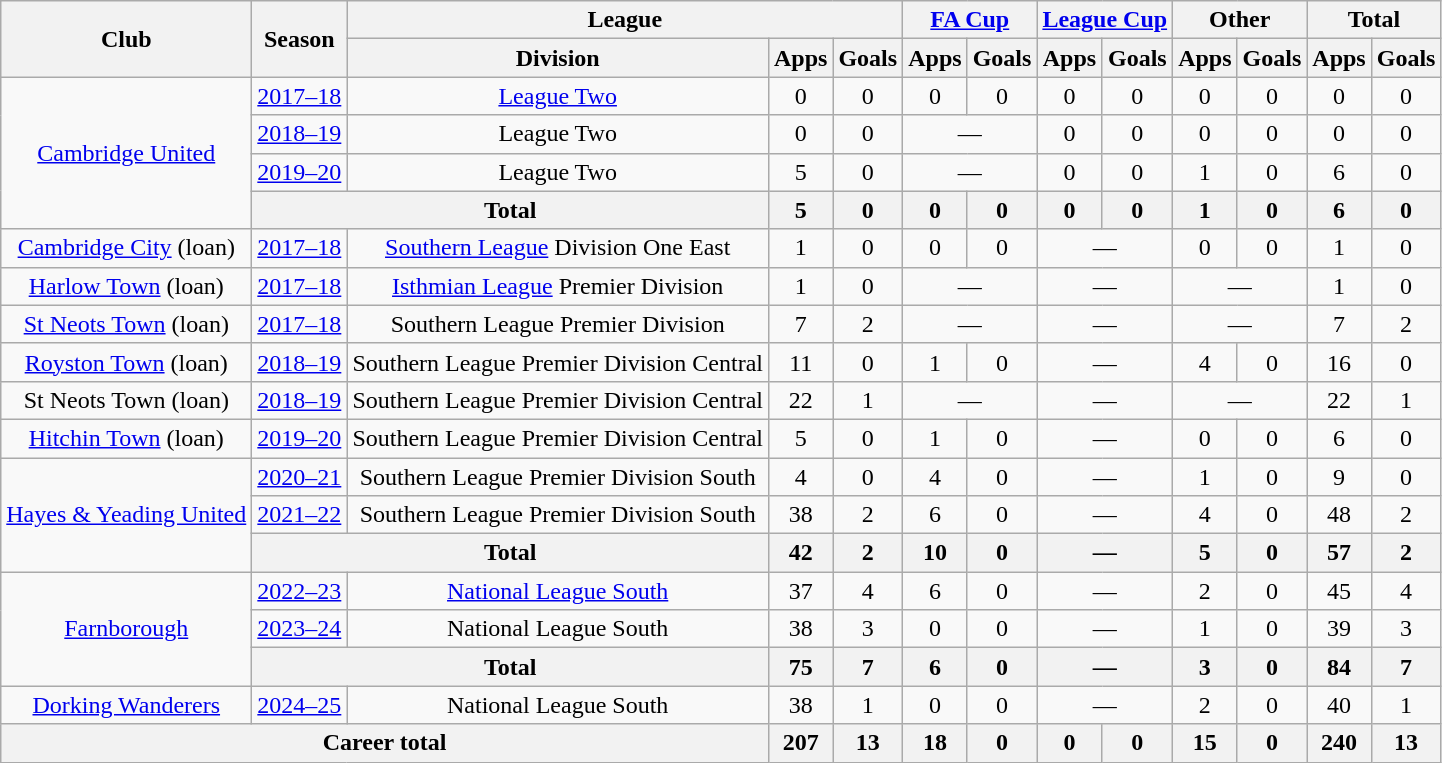<table class="wikitable" style="text-align: center;">
<tr>
<th rowspan="2">Club</th>
<th rowspan="2">Season</th>
<th colspan="3">League</th>
<th colspan="2"><a href='#'>FA Cup</a></th>
<th colspan="2"><a href='#'>League Cup</a></th>
<th colspan="2">Other</th>
<th colspan="2">Total</th>
</tr>
<tr>
<th>Division</th>
<th>Apps</th>
<th>Goals</th>
<th>Apps</th>
<th>Goals</th>
<th>Apps</th>
<th>Goals</th>
<th>Apps</th>
<th>Goals</th>
<th>Apps</th>
<th>Goals</th>
</tr>
<tr>
<td rowspan="4" valign="center"><a href='#'>Cambridge United</a></td>
<td><a href='#'>2017–18</a></td>
<td><a href='#'>League Two</a></td>
<td>0</td>
<td>0</td>
<td>0</td>
<td>0</td>
<td>0</td>
<td>0</td>
<td>0</td>
<td>0</td>
<td>0</td>
<td>0</td>
</tr>
<tr>
<td><a href='#'>2018–19</a></td>
<td>League Two</td>
<td>0</td>
<td>0</td>
<td colspan="2">—</td>
<td>0</td>
<td>0</td>
<td>0</td>
<td>0</td>
<td>0</td>
<td>0</td>
</tr>
<tr>
<td><a href='#'>2019–20</a></td>
<td>League Two</td>
<td>5</td>
<td>0</td>
<td colspan="2">—</td>
<td>0</td>
<td>0</td>
<td>1</td>
<td>0</td>
<td>6</td>
<td>0</td>
</tr>
<tr>
<th colspan="2">Total</th>
<th>5</th>
<th>0</th>
<th>0</th>
<th>0</th>
<th>0</th>
<th>0</th>
<th>1</th>
<th>0</th>
<th>6</th>
<th>0</th>
</tr>
<tr>
<td><a href='#'>Cambridge City</a> (loan)</td>
<td><a href='#'>2017–18</a></td>
<td><a href='#'>Southern League</a> Division One East</td>
<td>1</td>
<td>0</td>
<td>0</td>
<td>0</td>
<td colspan="2">—</td>
<td>0</td>
<td>0</td>
<td>1</td>
<td>0</td>
</tr>
<tr>
<td><a href='#'>Harlow Town</a> (loan)</td>
<td><a href='#'>2017–18</a></td>
<td><a href='#'>Isthmian League</a> Premier Division</td>
<td>1</td>
<td>0</td>
<td colspan="2">—</td>
<td colspan="2">—</td>
<td colspan="2">—</td>
<td>1</td>
<td>0</td>
</tr>
<tr>
<td><a href='#'>St Neots Town</a> (loan)</td>
<td><a href='#'>2017–18</a></td>
<td>Southern League Premier Division</td>
<td>7</td>
<td>2</td>
<td colspan="2">—</td>
<td colspan="2">—</td>
<td colspan="2">—</td>
<td>7</td>
<td>2</td>
</tr>
<tr>
<td><a href='#'>Royston Town</a> (loan)</td>
<td><a href='#'>2018–19</a></td>
<td>Southern League Premier Division Central</td>
<td>11</td>
<td>0</td>
<td>1</td>
<td>0</td>
<td colspan="2">—</td>
<td>4</td>
<td>0</td>
<td>16</td>
<td>0</td>
</tr>
<tr>
<td>St Neots Town (loan)</td>
<td><a href='#'>2018–19</a></td>
<td>Southern League Premier Division Central</td>
<td>22</td>
<td>1</td>
<td colspan="2">—</td>
<td colspan="2">—</td>
<td colspan="2">—</td>
<td>22</td>
<td>1</td>
</tr>
<tr>
<td><a href='#'>Hitchin Town</a> (loan)</td>
<td><a href='#'>2019–20</a></td>
<td>Southern League Premier Division Central</td>
<td>5</td>
<td>0</td>
<td>1</td>
<td>0</td>
<td colspan="2">—</td>
<td>0</td>
<td>0</td>
<td>6</td>
<td>0</td>
</tr>
<tr>
<td rowspan="3"><a href='#'>Hayes & Yeading United</a></td>
<td><a href='#'>2020–21</a></td>
<td>Southern League Premier Division South</td>
<td>4</td>
<td>0</td>
<td>4</td>
<td>0</td>
<td colspan="2">—</td>
<td>1</td>
<td>0</td>
<td>9</td>
<td>0</td>
</tr>
<tr>
<td><a href='#'>2021–22</a></td>
<td>Southern League Premier Division South</td>
<td>38</td>
<td>2</td>
<td>6</td>
<td>0</td>
<td colspan="2">—</td>
<td>4</td>
<td>0</td>
<td>48</td>
<td>2</td>
</tr>
<tr>
<th colspan="2">Total</th>
<th>42</th>
<th>2</th>
<th>10</th>
<th>0</th>
<th colspan="2">—</th>
<th>5</th>
<th>0</th>
<th>57</th>
<th>2</th>
</tr>
<tr>
<td rowspan="3"><a href='#'>Farnborough</a></td>
<td><a href='#'>2022–23</a></td>
<td><a href='#'>National League South</a></td>
<td>37</td>
<td>4</td>
<td>6</td>
<td>0</td>
<td colspan="2">—</td>
<td>2</td>
<td>0</td>
<td>45</td>
<td>4</td>
</tr>
<tr>
<td><a href='#'>2023–24</a></td>
<td>National League South</td>
<td>38</td>
<td>3</td>
<td>0</td>
<td>0</td>
<td colspan="2">—</td>
<td>1</td>
<td>0</td>
<td>39</td>
<td>3</td>
</tr>
<tr>
<th colspan="2">Total</th>
<th>75</th>
<th>7</th>
<th>6</th>
<th>0</th>
<th colspan="2">—</th>
<th>3</th>
<th>0</th>
<th>84</th>
<th>7</th>
</tr>
<tr>
<td><a href='#'>Dorking Wanderers</a></td>
<td><a href='#'>2024–25</a></td>
<td>National League South</td>
<td>38</td>
<td>1</td>
<td>0</td>
<td>0</td>
<td colspan="2">—</td>
<td>2</td>
<td>0</td>
<td>40</td>
<td>1</td>
</tr>
<tr>
<th colspan="3">Career total</th>
<th>207</th>
<th>13</th>
<th>18</th>
<th>0</th>
<th>0</th>
<th>0</th>
<th>15</th>
<th>0</th>
<th>240</th>
<th>13</th>
</tr>
</table>
